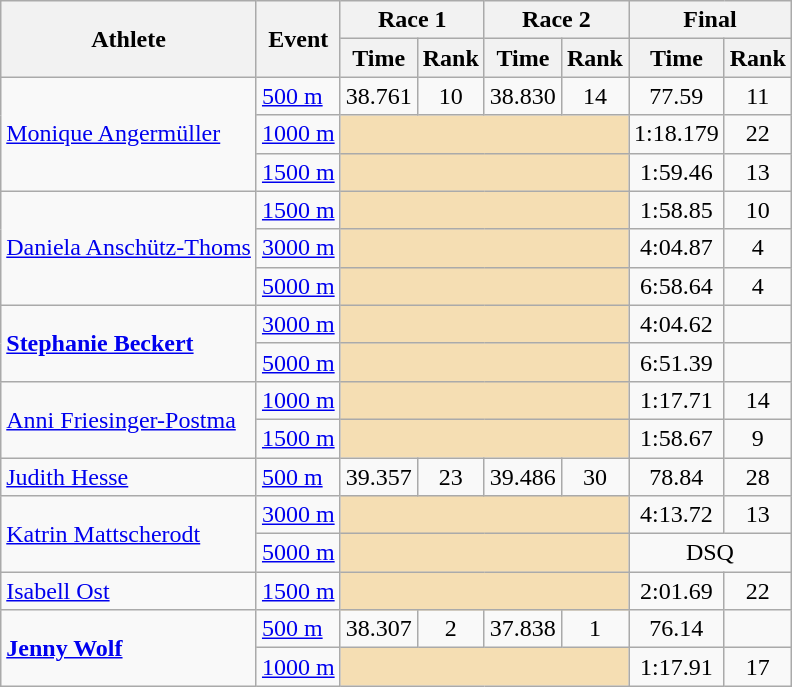<table class="wikitable">
<tr>
<th rowspan="2">Athlete</th>
<th rowspan="2">Event</th>
<th colspan="2">Race 1</th>
<th colspan="2">Race 2</th>
<th colspan="2">Final</th>
</tr>
<tr>
<th>Time</th>
<th>Rank</th>
<th>Time</th>
<th>Rank</th>
<th>Time</th>
<th>Rank</th>
</tr>
<tr>
<td rowspan=3><a href='#'>Monique Angermüller</a></td>
<td><a href='#'>500 m</a></td>
<td align=center>38.761</td>
<td align=center>10</td>
<td align=center>38.830</td>
<td align=center>14</td>
<td align=center>77.59</td>
<td align=center>11</td>
</tr>
<tr>
<td><a href='#'>1000 m</a></td>
<td colspan=4 bgcolor="wheat"></td>
<td align=center>1:18.179</td>
<td align=center>22</td>
</tr>
<tr>
<td><a href='#'>1500 m</a></td>
<td colspan=4 bgcolor="wheat"></td>
<td align=center>1:59.46</td>
<td align=center>13</td>
</tr>
<tr>
<td rowspan=3><a href='#'>Daniela Anschütz-Thoms</a></td>
<td><a href='#'>1500 m</a></td>
<td colspan=4 bgcolor="wheat"></td>
<td align=center>1:58.85</td>
<td align=center>10</td>
</tr>
<tr>
<td><a href='#'>3000 m</a></td>
<td colspan=4 bgcolor="wheat"></td>
<td align=center>4:04.87</td>
<td align=center>4</td>
</tr>
<tr>
<td><a href='#'>5000 m</a></td>
<td colspan=4 bgcolor="wheat"></td>
<td align=center>6:58.64</td>
<td align=center>4</td>
</tr>
<tr>
<td rowspan=2><strong><a href='#'>Stephanie Beckert</a></strong></td>
<td><a href='#'>3000 m</a></td>
<td colspan=4 bgcolor="wheat"></td>
<td align=center>4:04.62</td>
<td align=center></td>
</tr>
<tr>
<td><a href='#'>5000 m</a></td>
<td colspan=4 bgcolor="wheat"></td>
<td align=center>6:51.39</td>
<td align=center></td>
</tr>
<tr>
<td rowspan=2><a href='#'>Anni Friesinger-Postma</a></td>
<td><a href='#'>1000 m</a></td>
<td colspan=4 bgcolor="wheat"></td>
<td align=center>1:17.71</td>
<td align=center>14</td>
</tr>
<tr>
<td><a href='#'>1500 m</a></td>
<td colspan=4 bgcolor="wheat"></td>
<td align=center>1:58.67</td>
<td align=center>9</td>
</tr>
<tr>
<td><a href='#'>Judith Hesse</a></td>
<td><a href='#'>500 m</a></td>
<td align=center>39.357</td>
<td align=center>23</td>
<td align=center>39.486</td>
<td align=center>30</td>
<td align=center>78.84</td>
<td align=center>28</td>
</tr>
<tr>
<td rowspan=2><a href='#'>Katrin Mattscherodt</a></td>
<td><a href='#'>3000 m</a></td>
<td colspan=4 bgcolor="wheat"></td>
<td align=center>4:13.72</td>
<td align=center>13</td>
</tr>
<tr>
<td><a href='#'>5000 m</a></td>
<td colspan=4 bgcolor="wheat"></td>
<td colspan=2 align=center>DSQ</td>
</tr>
<tr>
<td><a href='#'>Isabell Ost</a></td>
<td><a href='#'>1500 m</a></td>
<td colspan=4 bgcolor="wheat"></td>
<td align=center>2:01.69</td>
<td align=center>22</td>
</tr>
<tr>
<td rowspan=2><strong><a href='#'>Jenny Wolf</a></strong></td>
<td><a href='#'>500 m</a></td>
<td align=center>38.307</td>
<td align=center>2</td>
<td align=center>37.838</td>
<td align=center>1</td>
<td align=center>76.14</td>
<td align=center></td>
</tr>
<tr>
<td><a href='#'>1000 m</a></td>
<td colspan=4 bgcolor="wheat"></td>
<td align=center>1:17.91</td>
<td align=center>17</td>
</tr>
</table>
